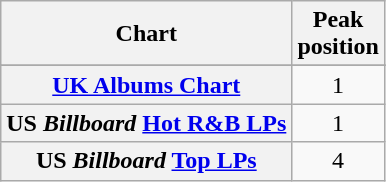<table class="wikitable sortable plainrowheaders">
<tr>
<th>Chart</th>
<th>Peak <br> position</th>
</tr>
<tr>
</tr>
<tr>
</tr>
<tr>
</tr>
<tr>
<th scope="row"><a href='#'>UK Albums Chart</a></th>
<td align="center">1</td>
</tr>
<tr>
<th scope="row">US <em>Billboard</em> <a href='#'>Hot R&B LPs</a></th>
<td align="center">1</td>
</tr>
<tr>
<th scope="row">US <em>Billboard</em> <a href='#'>Top LPs</a></th>
<td align="center">4</td>
</tr>
</table>
